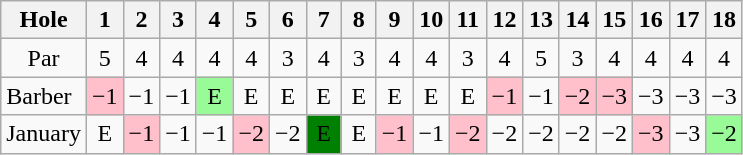<table class="wikitable" style="text-align:center">
<tr>
<th>Hole</th>
<th> 1 </th>
<th> 2 </th>
<th> 3 </th>
<th> 4 </th>
<th> 5 </th>
<th> 6 </th>
<th> 7 </th>
<th> 8 </th>
<th> 9 </th>
<th>10</th>
<th>11</th>
<th>12</th>
<th>13</th>
<th>14</th>
<th>15</th>
<th>16</th>
<th>17</th>
<th>18</th>
</tr>
<tr>
<td>Par</td>
<td>5</td>
<td>4</td>
<td>4</td>
<td>4</td>
<td>4</td>
<td>3</td>
<td>4</td>
<td>3</td>
<td>4</td>
<td>4</td>
<td>3</td>
<td>4</td>
<td>5</td>
<td>3</td>
<td>4</td>
<td>4</td>
<td>4</td>
<td>4</td>
</tr>
<tr>
<td align=left> Barber</td>
<td style="background: Pink;">−1</td>
<td>−1</td>
<td>−1</td>
<td style="background: PaleGreen;">E</td>
<td>E</td>
<td>E</td>
<td>E</td>
<td>E</td>
<td>E</td>
<td>E</td>
<td>E</td>
<td style="background: Pink;">−1</td>
<td>−1</td>
<td style="background: Pink;">−2</td>
<td style="background: Pink;">−3</td>
<td>−3</td>
<td>−3</td>
<td>−3</td>
</tr>
<tr>
<td align=left> January</td>
<td>E</td>
<td style="background: Pink;">−1</td>
<td>−1</td>
<td>−1</td>
<td style="background: Pink;">−2</td>
<td>−2</td>
<td style="background: Green;">E</td>
<td>E</td>
<td style="background: Pink;">−1</td>
<td>−1</td>
<td style="background: Pink;">−2</td>
<td>−2</td>
<td>−2</td>
<td>−2</td>
<td>−2</td>
<td style="background: Pink;">−3</td>
<td>−3</td>
<td style="background: PaleGreen;">−2</td>
</tr>
</table>
